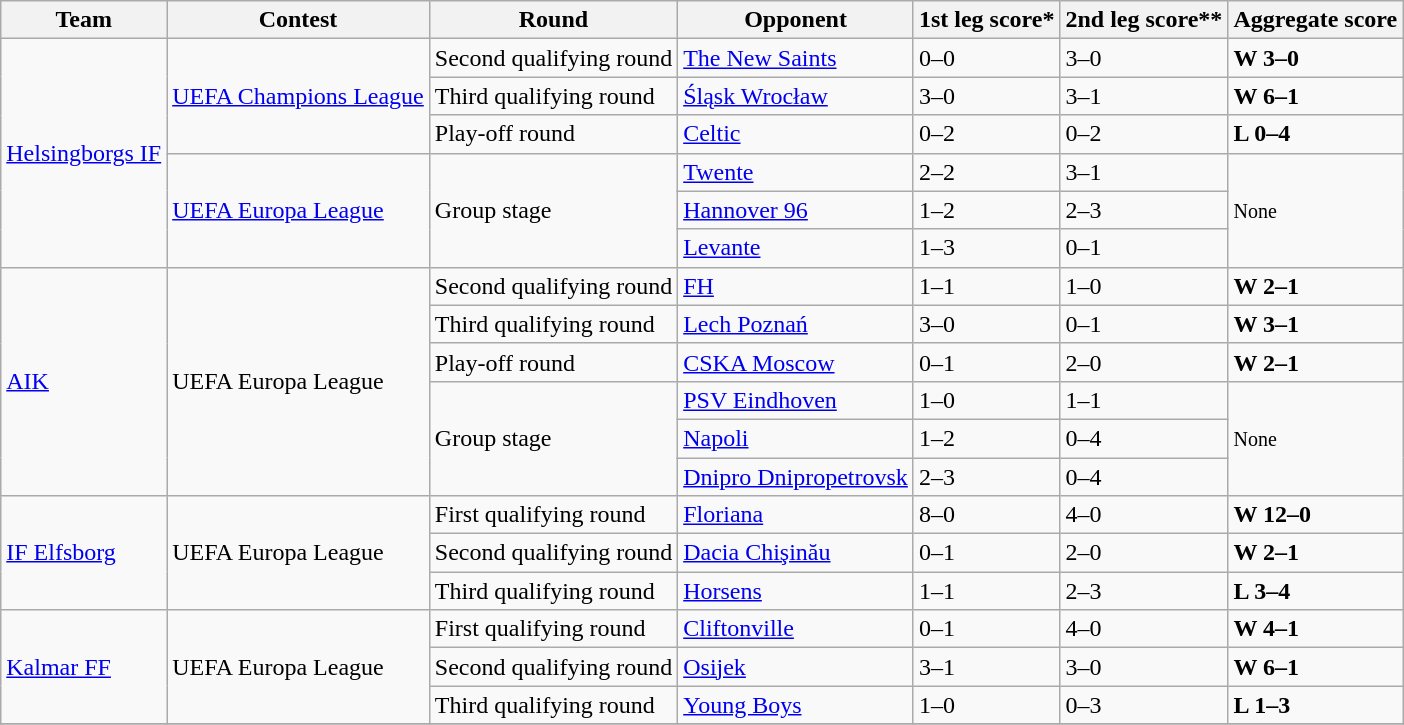<table class="wikitable" style="text-align: left;">
<tr>
<th>Team</th>
<th>Contest</th>
<th>Round</th>
<th>Opponent</th>
<th>1st leg score*</th>
<th>2nd leg score**</th>
<th>Aggregate score</th>
</tr>
<tr>
<td rowspan=6><a href='#'>Helsingborgs IF</a></td>
<td rowspan=3><a href='#'>UEFA Champions League</a></td>
<td>Second qualifying round</td>
<td> <a href='#'>The New Saints</a></td>
<td>0–0</td>
<td>3–0</td>
<td><strong>W 3–0</strong></td>
</tr>
<tr>
<td>Third qualifying round</td>
<td> <a href='#'>Śląsk Wrocław</a></td>
<td>3–0</td>
<td>3–1</td>
<td><strong>W 6–1</strong></td>
</tr>
<tr>
<td>Play-off round</td>
<td> <a href='#'>Celtic</a></td>
<td>0–2</td>
<td>0–2</td>
<td><strong>L 0–4</strong></td>
</tr>
<tr>
<td rowspan=3><a href='#'>UEFA Europa League</a></td>
<td rowspan=3>Group stage</td>
<td> <a href='#'>Twente</a></td>
<td>2–2</td>
<td>3–1</td>
<td rowspan=3><small>None</small></td>
</tr>
<tr>
<td> <a href='#'>Hannover 96</a></td>
<td>1–2</td>
<td>2–3</td>
</tr>
<tr>
<td> <a href='#'>Levante</a></td>
<td>1–3</td>
<td>0–1</td>
</tr>
<tr>
<td rowspan=6><a href='#'>AIK</a></td>
<td rowspan=6>UEFA Europa League</td>
<td>Second qualifying round</td>
<td> <a href='#'>FH</a></td>
<td>1–1</td>
<td>1–0</td>
<td><strong>W 2–1</strong></td>
</tr>
<tr>
<td>Third qualifying round</td>
<td> <a href='#'>Lech Poznań</a></td>
<td>3–0</td>
<td>0–1</td>
<td><strong>W 3–1</strong></td>
</tr>
<tr>
<td>Play-off round</td>
<td> <a href='#'>CSKA Moscow</a></td>
<td>0–1</td>
<td>2–0</td>
<td><strong>W 2–1</strong></td>
</tr>
<tr>
<td rowspan=3>Group stage</td>
<td> <a href='#'>PSV Eindhoven</a></td>
<td>1–0</td>
<td>1–1</td>
<td rowspan=3><small>None</small></td>
</tr>
<tr>
<td> <a href='#'>Napoli</a></td>
<td>1–2</td>
<td>0–4</td>
</tr>
<tr>
<td> <a href='#'>Dnipro Dnipropetrovsk</a></td>
<td>2–3</td>
<td>0–4</td>
</tr>
<tr>
<td rowspan=3><a href='#'>IF Elfsborg</a></td>
<td rowspan=3>UEFA Europa League</td>
<td>First qualifying round</td>
<td> <a href='#'>Floriana</a></td>
<td>8–0</td>
<td>4–0</td>
<td><strong>W 12–0</strong></td>
</tr>
<tr>
<td>Second qualifying round</td>
<td> <a href='#'>Dacia Chişinău</a></td>
<td>0–1</td>
<td>2–0</td>
<td><strong>W 2–1</strong></td>
</tr>
<tr>
<td>Third qualifying round</td>
<td> <a href='#'>Horsens</a></td>
<td>1–1</td>
<td>2–3</td>
<td><strong>L 3–4</strong></td>
</tr>
<tr>
<td rowspan=3><a href='#'>Kalmar FF</a></td>
<td rowspan=3>UEFA Europa League</td>
<td>First qualifying round</td>
<td> <a href='#'>Cliftonville</a></td>
<td>0–1</td>
<td>4–0</td>
<td><strong>W 4–1</strong></td>
</tr>
<tr>
<td>Second qualifying round</td>
<td> <a href='#'>Osijek</a></td>
<td>3–1</td>
<td>3–0</td>
<td><strong>W 6–1</strong></td>
</tr>
<tr>
<td>Third qualifying round</td>
<td> <a href='#'>Young Boys</a></td>
<td>1–0</td>
<td>0–3</td>
<td><strong>L 1–3</strong></td>
</tr>
<tr>
</tr>
</table>
